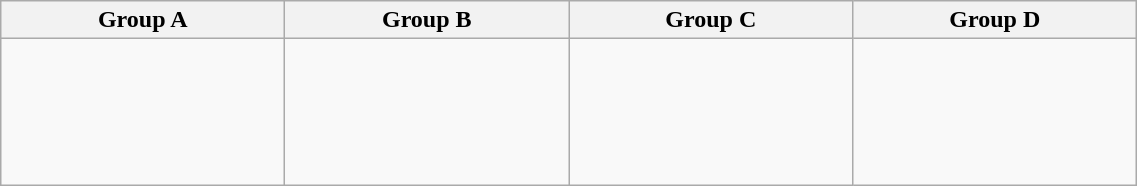<table class=wikitable width=60%>
<tr>
<th width=25%>Group A</th>
<th width=25%>Group B</th>
<th width=25%>Group C</th>
<th width=25%>Group D</th>
</tr>
<tr>
<td><br> <br>
 <br>
 <br>
 <br></td>
<td><br> <br>
 <br>
 <br>
 <br></td>
<td><br> <br>
 <br>
 <br>
 <br></td>
<td><br> <br>
 <br>
 <br>
 <br></td>
</tr>
</table>
